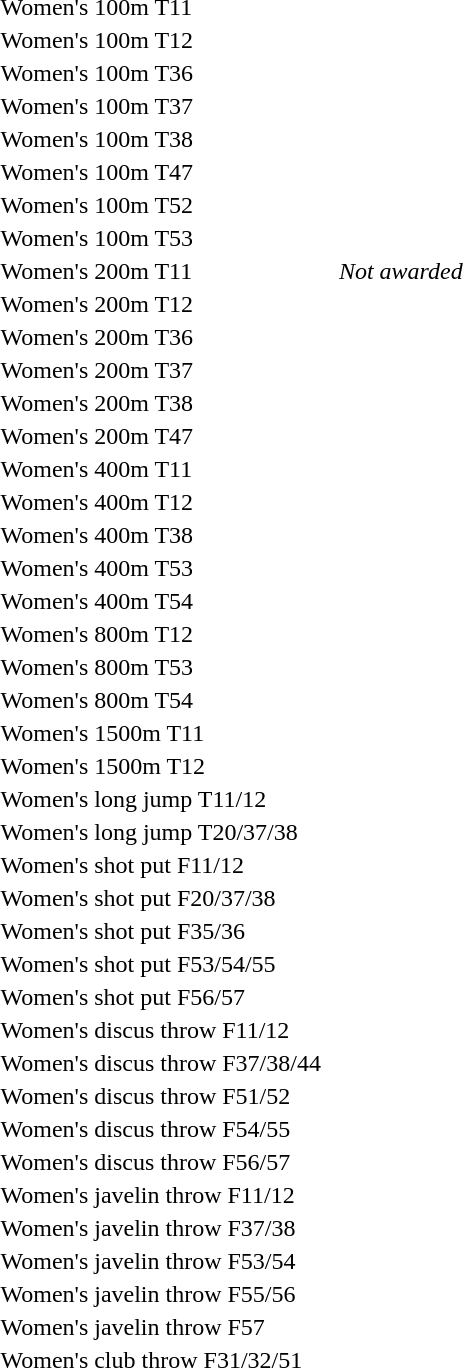<table>
<tr>
<td>Women's 100m T11<br></td>
<td></td>
<td></td>
<td></td>
</tr>
<tr>
<td>Women's 100m T12<br></td>
<td></td>
<td></td>
<td></td>
</tr>
<tr>
<td>Women's 100m T36<br></td>
<td></td>
<td></td>
<td></td>
</tr>
<tr>
<td>Women's 100m T37<br></td>
<td></td>
<td></td>
<td></td>
</tr>
<tr>
<td>Women's 100m T38<br></td>
<td></td>
<td></td>
<td></td>
</tr>
<tr>
<td>Women's 100m T47<br></td>
<td></td>
<td></td>
<td></td>
</tr>
<tr>
<td>Women's 100m T52<br></td>
<td></td>
<td></td>
<td></td>
</tr>
<tr>
<td>Women's 100m T53<br></td>
<td></td>
<td></td>
<td></td>
</tr>
<tr>
<td>Women's 200m T11<br></td>
<td></td>
<td></td>
<td><em>Not awarded</em></td>
</tr>
<tr>
<td>Women's 200m T12<br></td>
<td></td>
<td></td>
<td></td>
</tr>
<tr>
<td>Women's 200m T36<br></td>
<td></td>
<td></td>
<td></td>
</tr>
<tr>
<td>Women's 200m T37<br></td>
<td></td>
<td></td>
<td></td>
</tr>
<tr>
<td>Women's 200m T38<br></td>
<td></td>
<td></td>
<td></td>
</tr>
<tr>
<td>Women's 200m T47<br></td>
<td></td>
<td></td>
<td></td>
</tr>
<tr>
<td>Women's 400m T11<br></td>
<td></td>
<td></td>
<td></td>
</tr>
<tr>
<td>Women's 400m T12<br></td>
<td></td>
<td></td>
<td></td>
</tr>
<tr>
<td>Women's 400m T38<br></td>
<td></td>
<td></td>
<td></td>
</tr>
<tr>
<td>Women's 400m T53<br></td>
<td></td>
<td></td>
<td></td>
</tr>
<tr>
<td>Women's 400m T54<br></td>
<td></td>
<td></td>
<td></td>
</tr>
<tr>
<td>Women's 800m T12<br></td>
<td></td>
<td></td>
<td></td>
</tr>
<tr>
<td>Women's 800m T53<br></td>
<td></td>
<td></td>
<td></td>
</tr>
<tr>
<td>Women's 800m T54<br></td>
<td></td>
<td></td>
<td></td>
</tr>
<tr>
<td>Women's 1500m T11<br></td>
<td></td>
<td></td>
<td></td>
</tr>
<tr>
<td>Women's 1500m T12<br></td>
<td></td>
<td></td>
<td></td>
</tr>
<tr>
<td>Women's long jump T11/12<br></td>
<td></td>
<td></td>
<td></td>
</tr>
<tr>
<td>Women's long jump T20/37/38<br></td>
<td></td>
<td></td>
<td></td>
</tr>
<tr>
<td>Women's shot put F11/12<br></td>
<td></td>
<td></td>
<td></td>
</tr>
<tr>
<td>Women's shot put F20/37/38<br></td>
<td></td>
<td></td>
<td></td>
</tr>
<tr>
<td>Women's shot put F35/36<br></td>
<td></td>
<td></td>
<td></td>
</tr>
<tr>
<td>Women's shot put F53/54/55<br></td>
<td></td>
<td></td>
<td></td>
</tr>
<tr>
<td>Women's shot put F56/57<br></td>
<td></td>
<td></td>
<td></td>
</tr>
<tr>
<td>Women's discus throw F11/12<br></td>
<td></td>
<td></td>
<td></td>
</tr>
<tr>
<td>Women's discus throw F37/38/44<br></td>
<td></td>
<td></td>
<td></td>
</tr>
<tr>
<td>Women's discus throw F51/52<br></td>
<td></td>
<td></td>
<td></td>
</tr>
<tr>
<td>Women's discus throw F54/55<br></td>
<td></td>
<td></td>
<td></td>
</tr>
<tr>
<td>Women's discus throw F56/57<br></td>
<td></td>
<td></td>
<td></td>
</tr>
<tr>
<td>Women's javelin throw F11/12<br></td>
<td></td>
<td></td>
<td></td>
</tr>
<tr>
<td>Women's javelin throw F37/38<br></td>
<td></td>
<td></td>
<td></td>
</tr>
<tr>
<td>Women's javelin throw F53/54<br></td>
<td></td>
<td></td>
<td></td>
</tr>
<tr>
<td>Women's javelin throw F55/56<br></td>
<td></td>
<td></td>
<td></td>
</tr>
<tr>
<td>Women's javelin throw F57<br></td>
<td></td>
<td></td>
<td></td>
</tr>
<tr>
<td>Women's club throw F31/32/51<br></td>
<td></td>
<td></td>
<td></td>
</tr>
</table>
